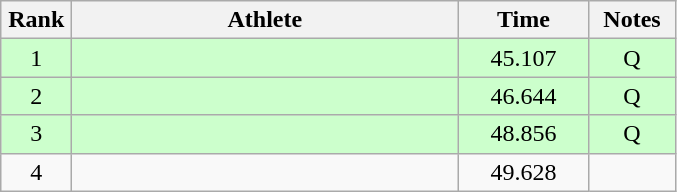<table class=wikitable style="text-align:center">
<tr>
<th width=40>Rank</th>
<th width=250>Athlete</th>
<th width=80>Time</th>
<th width=50>Notes</th>
</tr>
<tr bgcolor="ccffcc">
<td>1</td>
<td align=left></td>
<td>45.107</td>
<td>Q</td>
</tr>
<tr bgcolor="ccffcc">
<td>2</td>
<td align=left></td>
<td>46.644</td>
<td>Q</td>
</tr>
<tr bgcolor="ccffcc">
<td>3</td>
<td align=left></td>
<td>48.856</td>
<td>Q</td>
</tr>
<tr>
<td>4</td>
<td align=left></td>
<td>49.628</td>
<td></td>
</tr>
</table>
